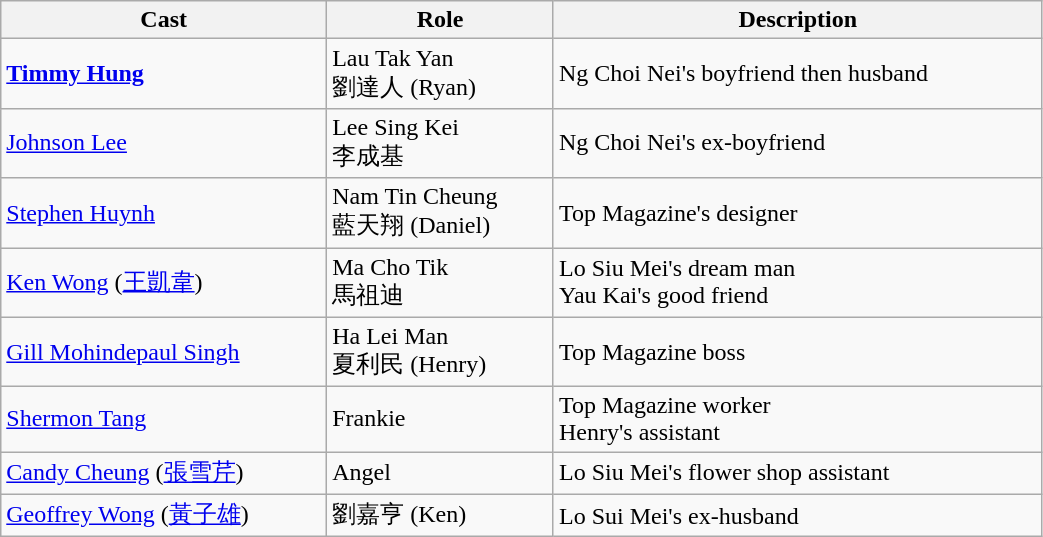<table class="wikitable" width="55%">
<tr>
<th>Cast</th>
<th>Role</th>
<th>Description</th>
</tr>
<tr>
<td><strong><a href='#'>Timmy Hung</a></strong></td>
<td>Lau Tak Yan <br> 劉達人 (Ryan)</td>
<td>Ng Choi Nei's boyfriend then husband</td>
</tr>
<tr>
<td><a href='#'>Johnson Lee</a></td>
<td>Lee Sing Kei <br> 李成基</td>
<td>Ng Choi Nei's ex-boyfriend</td>
</tr>
<tr>
<td><a href='#'>Stephen Huynh</a></td>
<td>Nam Tin Cheung <br> 藍天翔 (Daniel)</td>
<td>Top Magazine's designer</td>
</tr>
<tr>
<td><a href='#'>Ken Wong</a> (<a href='#'>王凱韋</a>)</td>
<td>Ma Cho Tik <br> 馬祖迪</td>
<td>Lo Siu Mei's dream man <br> Yau Kai's good friend</td>
</tr>
<tr>
<td><a href='#'>Gill Mohindepaul Singh</a></td>
<td>Ha Lei Man <br> 夏利民 (Henry)</td>
<td>Top Magazine boss</td>
</tr>
<tr>
<td><a href='#'>Shermon Tang</a></td>
<td>Frankie</td>
<td>Top Magazine worker <br> Henry's assistant</td>
</tr>
<tr>
<td><a href='#'>Candy Cheung</a> (<a href='#'>張雪芹</a>)</td>
<td>Angel</td>
<td>Lo Siu Mei's flower shop assistant</td>
</tr>
<tr>
<td><a href='#'>Geoffrey Wong</a> (<a href='#'>黃子雄</a>)</td>
<td>劉嘉亨 (Ken)</td>
<td>Lo Sui Mei's ex-husband</td>
</tr>
</table>
